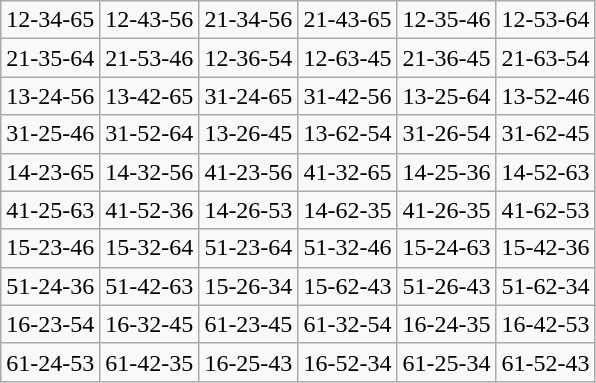<table class="wikitable">
<tr>
<td>12-34-65</td>
<td>12-43-56</td>
<td>21-34-56</td>
<td>21-43-65</td>
<td>12-35-46</td>
<td>12-53-64</td>
</tr>
<tr>
<td>21-35-64</td>
<td>21-53-46</td>
<td>12-36-54</td>
<td>12-63-45</td>
<td>21-36-45</td>
<td>21-63-54</td>
</tr>
<tr>
<td>13-24-56</td>
<td>13-42-65</td>
<td>31-24-65</td>
<td>31-42-56</td>
<td>13-25-64</td>
<td>13-52-46</td>
</tr>
<tr>
<td>31-25-46</td>
<td>31-52-64</td>
<td>13-26-45</td>
<td>13-62-54</td>
<td>31-26-54</td>
<td>31-62-45</td>
</tr>
<tr>
<td>14-23-65</td>
<td>14-32-56</td>
<td>41-23-56</td>
<td>41-32-65</td>
<td>14-25-36</td>
<td>14-52-63</td>
</tr>
<tr>
<td>41-25-63</td>
<td>41-52-36</td>
<td>14-26-53</td>
<td>14-62-35</td>
<td>41-26-35</td>
<td>41-62-53</td>
</tr>
<tr>
<td>15-23-46</td>
<td>15-32-64</td>
<td>51-23-64</td>
<td>51-32-46</td>
<td>15-24-63</td>
<td>15-42-36</td>
</tr>
<tr>
<td>51-24-36</td>
<td>51-42-63</td>
<td>15-26-34</td>
<td>15-62-43</td>
<td>51-26-43</td>
<td>51-62-34</td>
</tr>
<tr>
<td>16-23-54</td>
<td>16-32-45</td>
<td>61-23-45</td>
<td>61-32-54</td>
<td>16-24-35</td>
<td>16-42-53</td>
</tr>
<tr>
<td>61-24-53</td>
<td>61-42-35</td>
<td>16-25-43</td>
<td>16-52-34</td>
<td>61-25-34</td>
<td>61-52-43</td>
</tr>
</table>
